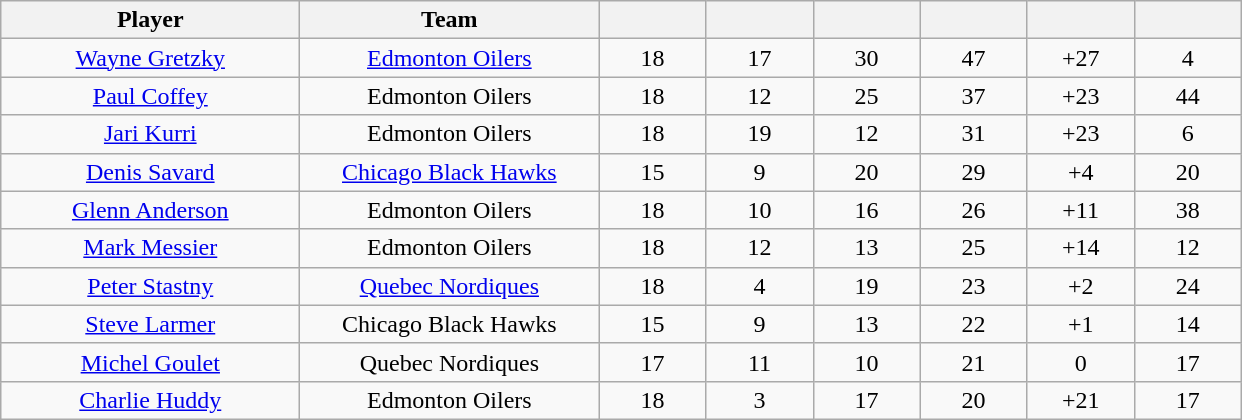<table style="padding:3px; border-spacing:0; text-align:center;" class="wikitable sortable">
<tr>
<th style="width:12em">Player</th>
<th style="width:12em">Team</th>
<th style="width:4em"></th>
<th style="width:4em"></th>
<th style="width:4em"></th>
<th style="width:4em"></th>
<th data-sort-type="number" style="width:4em"></th>
<th style="width:4em"></th>
</tr>
<tr>
<td><a href='#'>Wayne Gretzky</a></td>
<td><a href='#'>Edmonton Oilers</a></td>
<td>18</td>
<td>17</td>
<td>30</td>
<td>47</td>
<td>+27</td>
<td>4</td>
</tr>
<tr>
<td><a href='#'>Paul Coffey</a></td>
<td>Edmonton Oilers</td>
<td>18</td>
<td>12</td>
<td>25</td>
<td>37</td>
<td>+23</td>
<td>44</td>
</tr>
<tr>
<td><a href='#'>Jari Kurri</a></td>
<td>Edmonton Oilers</td>
<td>18</td>
<td>19</td>
<td>12</td>
<td>31</td>
<td>+23</td>
<td>6</td>
</tr>
<tr>
<td><a href='#'>Denis Savard</a></td>
<td><a href='#'>Chicago Black Hawks</a></td>
<td>15</td>
<td>9</td>
<td>20</td>
<td>29</td>
<td>+4</td>
<td>20</td>
</tr>
<tr>
<td><a href='#'>Glenn Anderson</a></td>
<td>Edmonton Oilers</td>
<td>18</td>
<td>10</td>
<td>16</td>
<td>26</td>
<td>+11</td>
<td>38</td>
</tr>
<tr>
<td><a href='#'>Mark Messier</a></td>
<td>Edmonton Oilers</td>
<td>18</td>
<td>12</td>
<td>13</td>
<td>25</td>
<td>+14</td>
<td>12</td>
</tr>
<tr>
<td><a href='#'>Peter Stastny</a></td>
<td><a href='#'>Quebec Nordiques</a></td>
<td>18</td>
<td>4</td>
<td>19</td>
<td>23</td>
<td>+2</td>
<td>24</td>
</tr>
<tr>
<td><a href='#'>Steve Larmer</a></td>
<td>Chicago Black Hawks</td>
<td>15</td>
<td>9</td>
<td>13</td>
<td>22</td>
<td>+1</td>
<td>14</td>
</tr>
<tr>
<td><a href='#'>Michel Goulet</a></td>
<td>Quebec Nordiques</td>
<td>17</td>
<td>11</td>
<td>10</td>
<td>21</td>
<td>0</td>
<td>17</td>
</tr>
<tr>
<td><a href='#'>Charlie Huddy</a></td>
<td>Edmonton Oilers</td>
<td>18</td>
<td>3</td>
<td>17</td>
<td>20</td>
<td>+21</td>
<td>17</td>
</tr>
</table>
